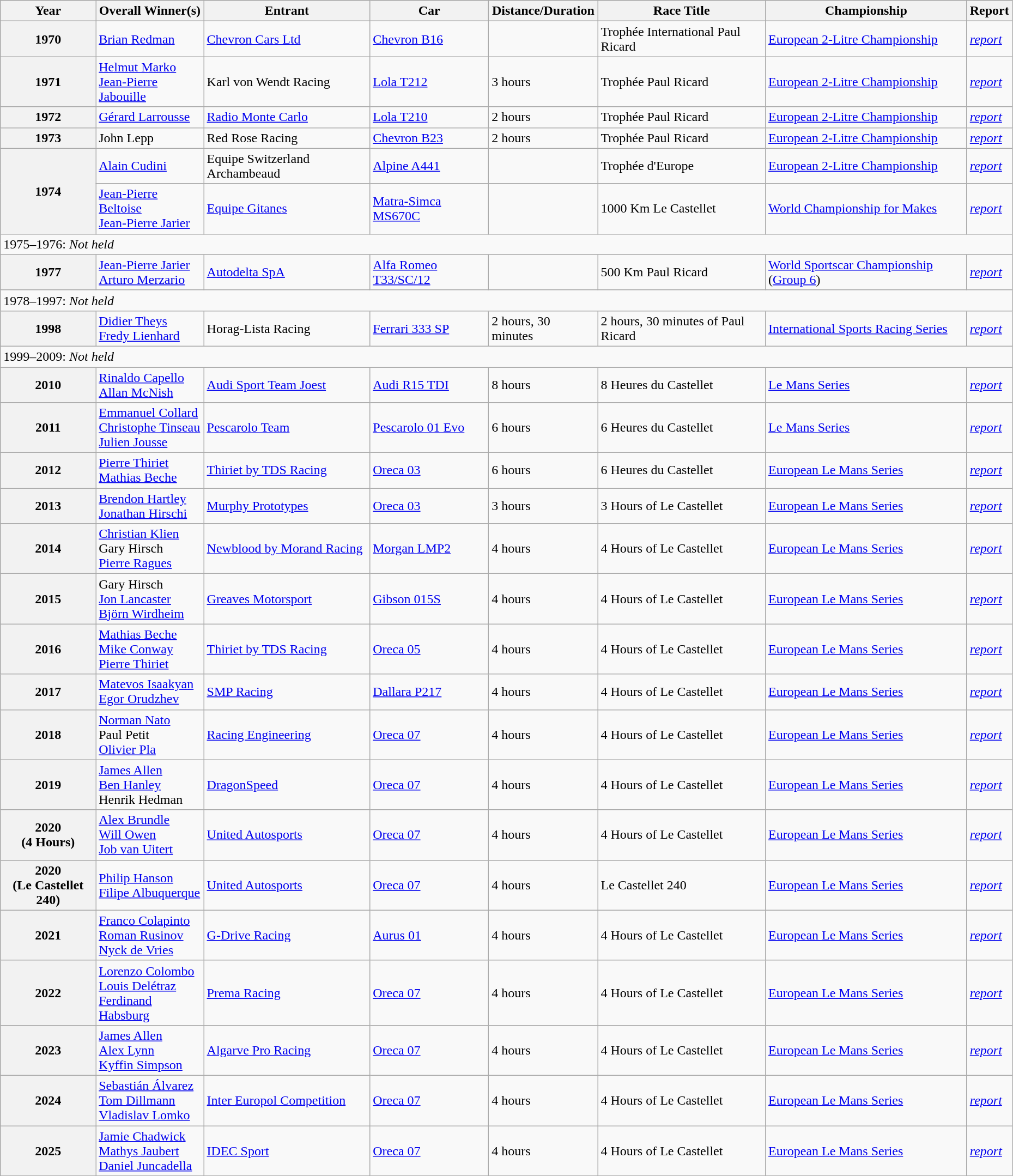<table class="wikitable sortable" width=98% style="text-align:left;">
<tr>
<th>Year</th>
<th>Overall Winner(s)</th>
<th>Entrant</th>
<th>Car</th>
<th>Distance/Duration</th>
<th>Race Title</th>
<th>Championship</th>
<th>Report</th>
</tr>
<tr>
<th>1970</th>
<td> <a href='#'>Brian Redman</a></td>
<td> <a href='#'>Chevron Cars Ltd</a></td>
<td><a href='#'>Chevron B16</a></td>
<td></td>
<td>Trophée International Paul Ricard</td>
<td><a href='#'>European 2-Litre Championship</a></td>
<td><em><a href='#'>report</a></em></td>
</tr>
<tr>
<th>1971</th>
<td> <a href='#'>Helmut Marko</a><br> <a href='#'>Jean-Pierre Jabouille</a></td>
<td> Karl von Wendt Racing</td>
<td><a href='#'>Lola T212</a></td>
<td>3 hours</td>
<td>Trophée Paul Ricard</td>
<td><a href='#'>European 2-Litre Championship</a></td>
<td><em><a href='#'>report</a></em></td>
</tr>
<tr>
<th>1972</th>
<td> <a href='#'>Gérard Larrousse</a></td>
<td> <a href='#'>Radio Monte Carlo</a></td>
<td><a href='#'>Lola T210</a></td>
<td>2 hours</td>
<td>Trophée Paul Ricard</td>
<td><a href='#'>European 2-Litre Championship</a></td>
<td><em><a href='#'>report</a></em></td>
</tr>
<tr>
<th>1973</th>
<td> John Lepp</td>
<td> Red Rose Racing</td>
<td><a href='#'>Chevron B23</a></td>
<td>2 hours</td>
<td>Trophée Paul Ricard</td>
<td><a href='#'>European 2-Litre Championship</a></td>
<td><em><a href='#'>report</a></em></td>
</tr>
<tr>
<th rowspan=2>1974</th>
<td> <a href='#'>Alain Cudini</a></td>
<td> Equipe Switzerland Archambeaud</td>
<td><a href='#'>Alpine A441</a></td>
<td></td>
<td>Trophée d'Europe</td>
<td><a href='#'>European 2-Litre Championship</a></td>
<td><em><a href='#'>report</a></em></td>
</tr>
<tr>
<td> <a href='#'>Jean-Pierre Beltoise</a><br> <a href='#'>Jean-Pierre Jarier</a></td>
<td> <a href='#'>Equipe Gitanes</a></td>
<td><a href='#'>Matra-Simca MS670C</a></td>
<td></td>
<td>1000 Km Le Castellet</td>
<td><a href='#'>World Championship for Makes</a></td>
<td><em><a href='#'>report</a></em></td>
</tr>
<tr>
<td colspan=9>1975–1976: <em>Not held</em></td>
</tr>
<tr>
<th>1977</th>
<td> <a href='#'>Jean-Pierre Jarier</a><br> <a href='#'>Arturo Merzario</a></td>
<td> <a href='#'>Autodelta SpA</a></td>
<td><a href='#'>Alfa Romeo T33/SC/12</a></td>
<td></td>
<td>500 Km Paul Ricard</td>
<td><a href='#'>World Sportscar Championship</a> (<a href='#'>Group 6</a>)</td>
<td><em><a href='#'>report</a></em></td>
</tr>
<tr>
<td colspan=9>1978–1997: <em>Not held</em></td>
</tr>
<tr>
<th>1998</th>
<td> <a href='#'>Didier Theys</a><br> <a href='#'>Fredy Lienhard</a></td>
<td> Horag-Lista Racing</td>
<td><a href='#'>Ferrari 333 SP</a></td>
<td>2 hours, 30 minutes</td>
<td>2 hours, 30 minutes of Paul Ricard</td>
<td><a href='#'>International Sports Racing Series</a></td>
<td><em><a href='#'>report</a></em></td>
</tr>
<tr>
<td colspan=9>1999–2009: <em>Not held</em></td>
</tr>
<tr>
<th>2010</th>
<td> <a href='#'>Rinaldo Capello</a><br>  <a href='#'>Allan McNish</a></td>
<td> <a href='#'>Audi Sport Team Joest</a></td>
<td><a href='#'>Audi R15 TDI</a></td>
<td>8 hours</td>
<td>8 Heures du Castellet</td>
<td><a href='#'>Le Mans Series</a></td>
<td><em><a href='#'>report</a></em></td>
</tr>
<tr>
<th>2011</th>
<td> <a href='#'>Emmanuel Collard</a><br> <a href='#'>Christophe Tinseau</a><br> <a href='#'>Julien Jousse</a></td>
<td> <a href='#'>Pescarolo Team</a></td>
<td><a href='#'>Pescarolo 01 Evo</a></td>
<td>6 hours</td>
<td>6 Heures du Castellet</td>
<td><a href='#'>Le Mans Series</a></td>
<td><em><a href='#'>report</a></em></td>
</tr>
<tr>
<th>2012</th>
<td> <a href='#'>Pierre Thiriet</a><br> <a href='#'>Mathias Beche</a></td>
<td> <a href='#'>Thiriet by TDS Racing</a></td>
<td><a href='#'>Oreca 03</a></td>
<td>6 hours</td>
<td>6 Heures du Castellet</td>
<td><a href='#'>European Le Mans Series</a></td>
<td><em><a href='#'>report</a></em></td>
</tr>
<tr>
<th>2013</th>
<td> <a href='#'>Brendon Hartley</a><br>  <a href='#'>Jonathan Hirschi</a></td>
<td> <a href='#'>Murphy Prototypes</a></td>
<td><a href='#'>Oreca 03</a></td>
<td>3 hours</td>
<td>3 Hours of Le Castellet</td>
<td><a href='#'>European Le Mans Series</a></td>
<td><em><a href='#'>report</a></em></td>
</tr>
<tr>
<th>2014</th>
<td> <a href='#'>Christian Klien</a><br> Gary Hirsch<br> <a href='#'>Pierre Ragues</a></td>
<td> <a href='#'>Newblood by Morand Racing</a></td>
<td><a href='#'>Morgan LMP2</a></td>
<td>4 hours</td>
<td>4 Hours of Le Castellet</td>
<td><a href='#'>European Le Mans Series</a></td>
<td><em><a href='#'>report</a></em></td>
</tr>
<tr>
<th>2015</th>
<td> Gary Hirsch<br> <a href='#'>Jon Lancaster</a><br> <a href='#'>Björn Wirdheim</a></td>
<td> <a href='#'>Greaves Motorsport</a></td>
<td><a href='#'>Gibson 015S</a></td>
<td>4 hours</td>
<td>4 Hours of Le Castellet</td>
<td><a href='#'>European Le Mans Series</a></td>
<td><em><a href='#'>report</a></em></td>
</tr>
<tr>
<th>2016</th>
<td> <a href='#'>Mathias Beche</a><br> <a href='#'>Mike Conway</a><br> <a href='#'>Pierre Thiriet</a></td>
<td> <a href='#'>Thiriet by TDS Racing</a></td>
<td><a href='#'>Oreca 05</a></td>
<td>4 hours</td>
<td>4 Hours of Le Castellet</td>
<td><a href='#'>European Le Mans Series</a></td>
<td><em><a href='#'>report</a></em></td>
</tr>
<tr>
<th>2017</th>
<td> <a href='#'>Matevos Isaakyan</a><br> <a href='#'>Egor Orudzhev</a></td>
<td> <a href='#'>SMP Racing</a></td>
<td><a href='#'>Dallara P217</a></td>
<td>4 hours</td>
<td>4 Hours of Le Castellet</td>
<td><a href='#'>European Le Mans Series</a></td>
<td><em><a href='#'>report</a></em></td>
</tr>
<tr>
<th>2018</th>
<td> <a href='#'>Norman Nato</a><br> Paul Petit<br> <a href='#'>Olivier Pla</a></td>
<td> <a href='#'>Racing Engineering</a></td>
<td><a href='#'>Oreca 07</a></td>
<td>4 hours</td>
<td>4 Hours of Le Castellet</td>
<td><a href='#'>European Le Mans Series</a></td>
<td><em><a href='#'>report</a></em></td>
</tr>
<tr>
<th>2019</th>
<td> <a href='#'>James Allen</a><br> <a href='#'>Ben Hanley</a><br> Henrik Hedman</td>
<td> <a href='#'>DragonSpeed</a></td>
<td><a href='#'>Oreca 07</a></td>
<td>4 hours</td>
<td>4 Hours of Le Castellet</td>
<td><a href='#'>European Le Mans Series</a></td>
<td><em><a href='#'>report</a></em></td>
</tr>
<tr>
<th>2020<br>(4 Hours)</th>
<td> <a href='#'>Alex Brundle</a><br> <a href='#'>Will Owen</a><br> <a href='#'>Job van Uitert</a></td>
<td> <a href='#'>United Autosports</a></td>
<td><a href='#'>Oreca 07</a></td>
<td>4 hours</td>
<td>4 Hours of Le Castellet</td>
<td><a href='#'>European Le Mans Series</a></td>
<td><em><a href='#'>report</a></em></td>
</tr>
<tr>
<th>2020<br>(Le Castellet 240)</th>
<td> <a href='#'>Philip Hanson</a><br> <a href='#'>Filipe Albuquerque</a></td>
<td> <a href='#'>United Autosports</a></td>
<td><a href='#'>Oreca 07</a></td>
<td>4 hours</td>
<td>Le Castellet 240</td>
<td><a href='#'>European Le Mans Series</a></td>
<td><em><a href='#'>report</a></em></td>
</tr>
<tr>
<th>2021</th>
<td> <a href='#'>Franco Colapinto</a><br> <a href='#'>Roman Rusinov</a><br> <a href='#'>Nyck de Vries</a></td>
<td> <a href='#'>G-Drive Racing</a></td>
<td><a href='#'>Aurus 01</a></td>
<td>4 hours</td>
<td>4 Hours of Le Castellet</td>
<td><a href='#'>European Le Mans Series</a></td>
<td><em><a href='#'>report</a></em></td>
</tr>
<tr>
<th>2022</th>
<td> <a href='#'>Lorenzo Colombo</a><br> <a href='#'>Louis Delétraz</a><br> <a href='#'>Ferdinand Habsburg</a></td>
<td> <a href='#'>Prema Racing</a></td>
<td><a href='#'>Oreca 07</a></td>
<td>4 hours</td>
<td>4 Hours of Le Castellet</td>
<td><a href='#'>European Le Mans Series</a></td>
<td><em><a href='#'>report</a></em></td>
</tr>
<tr>
<th>2023</th>
<td> <a href='#'>James Allen</a><br> <a href='#'>Alex Lynn</a><br> <a href='#'>Kyffin Simpson</a></td>
<td> <a href='#'>Algarve Pro Racing</a></td>
<td><a href='#'>Oreca 07</a></td>
<td>4 hours</td>
<td>4 Hours of Le Castellet</td>
<td><a href='#'>European Le Mans Series</a></td>
<td><em><a href='#'>report</a></em></td>
</tr>
<tr>
<th>2024</th>
<td> <a href='#'>Sebastián Álvarez</a><br> <a href='#'>Tom Dillmann</a><br> <a href='#'>Vladislav Lomko</a></td>
<td> <a href='#'>Inter Europol Competition</a></td>
<td><a href='#'>Oreca 07</a></td>
<td>4 hours</td>
<td>4 Hours of Le Castellet</td>
<td><a href='#'>European Le Mans Series</a></td>
<td><em><a href='#'>report</a></em></td>
</tr>
<tr>
<th>2025</th>
<td> <a href='#'>Jamie Chadwick</a><br> <a href='#'>Mathys Jaubert</a><br> <a href='#'>Daniel Juncadella</a></td>
<td> <a href='#'>IDEC Sport</a></td>
<td><a href='#'>Oreca 07</a></td>
<td>4 hours</td>
<td>4 Hours of Le Castellet</td>
<td><a href='#'>European Le Mans Series</a></td>
<td><em><a href='#'>report</a></em></td>
</tr>
</table>
